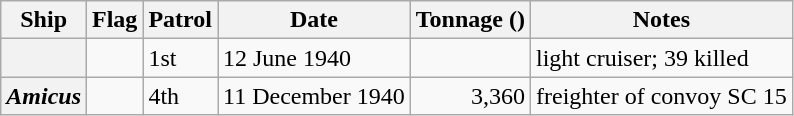<table class="wikitable plainrowheaders">
<tr>
<th scope="col">Ship</th>
<th scope="col">Flag</th>
<th scope="col">Patrol</th>
<th scope="col">Date</th>
<th scope="col">Tonnage (<a href='#'></a>)</th>
<th scope="col">Notes</th>
</tr>
<tr>
<th scope="row"></th>
<td></td>
<td>1st</td>
<td>12 June 1940</td>
<td></td>
<td>light cruiser; 39 killed</td>
</tr>
<tr>
<th scope="row"><em>Amicus</em></th>
<td></td>
<td>4th</td>
<td>11 December 1940</td>
<td style="text-align: right;">3,360</td>
<td>freighter of convoy SC 15</td>
</tr>
</table>
